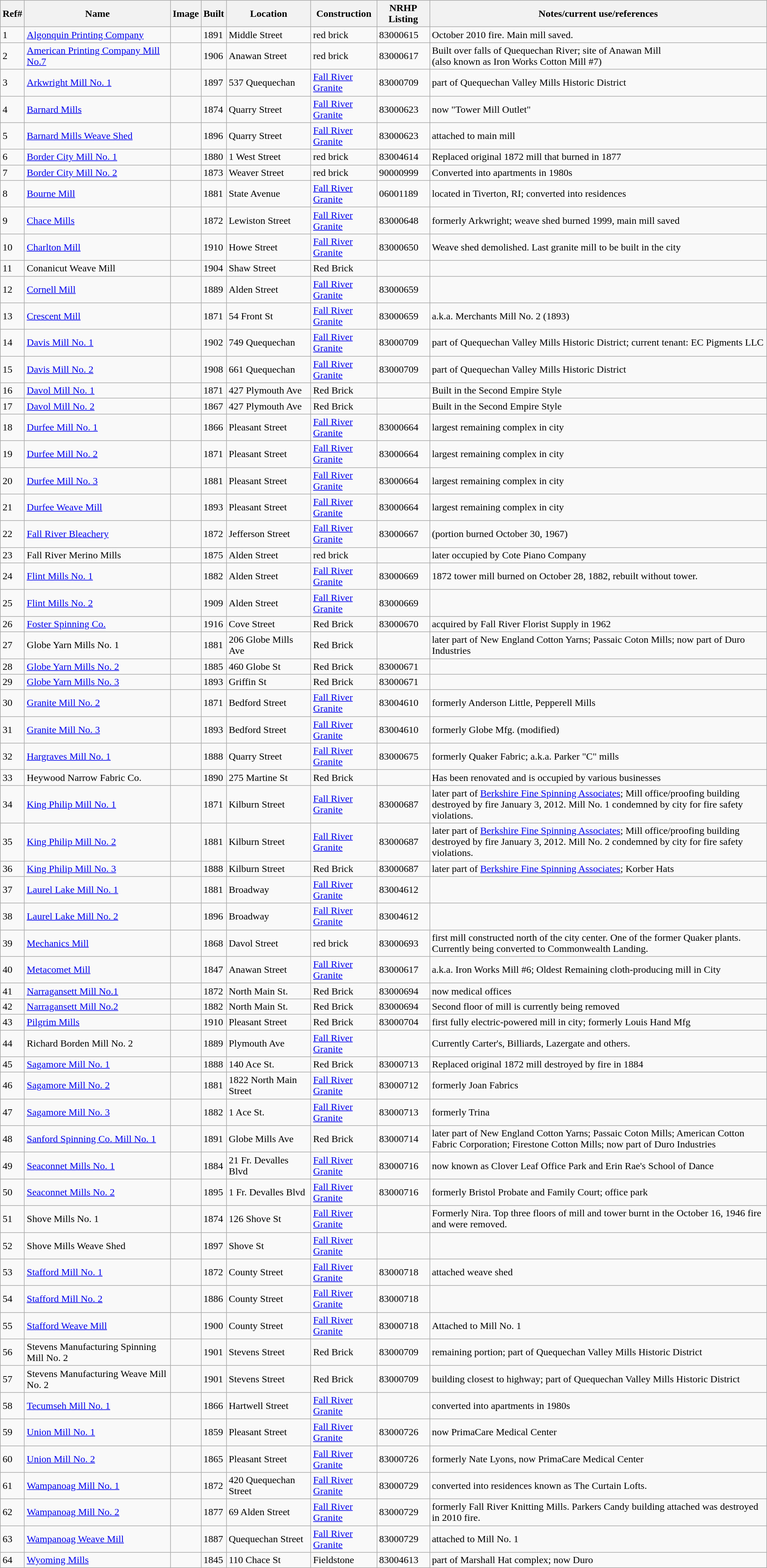<table class="wikitable sortable">
<tr>
<th>Ref#</th>
<th scope="col" width="230">Name</th>
<th>Image</th>
<th>Built</th>
<th scope="col" width="130">Location</th>
<th scope="col" width="100">Construction</th>
<th>NRHP Listing</th>
<th class="unsortable">Notes/current use/references</th>
</tr>
<tr>
<td>1</td>
<td><a href='#'>Algonquin Printing Company</a></td>
<td></td>
<td>1891</td>
<td>Middle Street</td>
<td>red brick</td>
<td>83000615</td>
<td>October 2010 fire. Main mill saved.</td>
</tr>
<tr>
<td>2</td>
<td><a href='#'>American Printing Company Mill No.7</a></td>
<td></td>
<td>1906</td>
<td>Anawan Street</td>
<td>red brick</td>
<td>83000617</td>
<td>Built over falls of Quequechan River; site of Anawan Mill <br>(also known as Iron Works Cotton Mill #7)</td>
</tr>
<tr>
<td>3</td>
<td><a href='#'>Arkwright Mill No. 1</a></td>
<td></td>
<td>1897</td>
<td>537 Quequechan</td>
<td><a href='#'>Fall River Granite</a></td>
<td>83000709</td>
<td>part of Quequechan Valley Mills Historic District</td>
</tr>
<tr>
<td>4</td>
<td><a href='#'>Barnard Mills</a></td>
<td></td>
<td>1874</td>
<td>Quarry Street</td>
<td><a href='#'>Fall River Granite</a></td>
<td>83000623</td>
<td>now "Tower Mill Outlet"</td>
</tr>
<tr>
<td>5</td>
<td><a href='#'>Barnard Mills Weave Shed</a></td>
<td></td>
<td>1896</td>
<td>Quarry Street</td>
<td><a href='#'>Fall River Granite</a></td>
<td>83000623</td>
<td>attached to main mill</td>
</tr>
<tr>
<td>6</td>
<td><a href='#'>Border City Mill No. 1</a></td>
<td></td>
<td>1880</td>
<td>1 West Street</td>
<td>red brick</td>
<td>83004614</td>
<td>Replaced original 1872 mill that burned in 1877</td>
</tr>
<tr>
<td>7</td>
<td><a href='#'>Border City Mill No. 2</a></td>
<td></td>
<td>1873</td>
<td>Weaver Street</td>
<td>red brick</td>
<td>90000999</td>
<td>Converted into apartments in 1980s</td>
</tr>
<tr>
<td>8</td>
<td><a href='#'>Bourne Mill</a></td>
<td></td>
<td>1881</td>
<td>State Avenue</td>
<td><a href='#'>Fall River Granite</a></td>
<td>06001189</td>
<td>located in Tiverton, RI; converted into residences</td>
</tr>
<tr>
<td>9</td>
<td><a href='#'>Chace Mills</a></td>
<td></td>
<td>1872</td>
<td>Lewiston Street</td>
<td><a href='#'>Fall River Granite</a></td>
<td>83000648</td>
<td>formerly Arkwright; weave shed burned 1999, main mill saved</td>
</tr>
<tr>
<td>10</td>
<td><a href='#'>Charlton Mill</a></td>
<td></td>
<td>1910</td>
<td>Howe Street</td>
<td><a href='#'>Fall River Granite</a></td>
<td>83000650</td>
<td>Weave shed demolished.  Last granite mill to be built in the city</td>
</tr>
<tr>
<td>11</td>
<td>Conanicut Weave Mill</td>
<td></td>
<td>1904</td>
<td>Shaw Street</td>
<td>Red Brick</td>
<td></td>
<td></td>
</tr>
<tr>
<td>12</td>
<td><a href='#'>Cornell Mill</a></td>
<td></td>
<td>1889</td>
<td>Alden Street</td>
<td><a href='#'>Fall River Granite</a></td>
<td>83000659</td>
<td></td>
</tr>
<tr>
<td>13</td>
<td><a href='#'>Crescent Mill</a></td>
<td></td>
<td>1871</td>
<td>54 Front St</td>
<td><a href='#'>Fall River Granite</a></td>
<td>83000659</td>
<td>a.k.a. Merchants Mill No. 2 (1893)</td>
</tr>
<tr>
<td>14</td>
<td><a href='#'>Davis Mill No. 1</a></td>
<td></td>
<td>1902</td>
<td>749 Quequechan</td>
<td><a href='#'>Fall River Granite</a></td>
<td>83000709</td>
<td>part of Quequechan Valley Mills Historic District; current tenant: EC Pigments LLC</td>
</tr>
<tr>
<td>15</td>
<td><a href='#'>Davis Mill No. 2</a></td>
<td></td>
<td>1908</td>
<td>661 Quequechan</td>
<td><a href='#'>Fall River Granite</a></td>
<td>83000709</td>
<td>part of Quequechan Valley Mills Historic District</td>
</tr>
<tr>
<td>16</td>
<td><a href='#'>Davol Mill No. 1</a></td>
<td></td>
<td>1871</td>
<td>427 Plymouth Ave</td>
<td>Red Brick</td>
<td></td>
<td>Built in the Second Empire Style</td>
</tr>
<tr>
<td>17</td>
<td><a href='#'>Davol Mill No. 2</a></td>
<td></td>
<td>1867</td>
<td>427 Plymouth Ave</td>
<td>Red Brick</td>
<td></td>
<td>Built in the Second Empire Style</td>
</tr>
<tr>
<td>18</td>
<td><a href='#'>Durfee Mill No. 1</a></td>
<td></td>
<td>1866</td>
<td>Pleasant Street</td>
<td><a href='#'>Fall River Granite</a></td>
<td>83000664</td>
<td>largest remaining complex in city</td>
</tr>
<tr>
<td>19</td>
<td><a href='#'>Durfee Mill No. 2</a></td>
<td></td>
<td>1871</td>
<td>Pleasant Street</td>
<td><a href='#'>Fall River Granite</a></td>
<td>83000664</td>
<td>largest remaining complex in city</td>
</tr>
<tr>
<td>20</td>
<td><a href='#'>Durfee Mill No. 3</a></td>
<td></td>
<td>1881</td>
<td>Pleasant Street</td>
<td><a href='#'>Fall River Granite</a></td>
<td>83000664</td>
<td>largest remaining complex in city</td>
</tr>
<tr>
<td>21</td>
<td><a href='#'>Durfee Weave Mill</a></td>
<td></td>
<td>1893</td>
<td>Pleasant Street</td>
<td><a href='#'>Fall River Granite</a></td>
<td>83000664</td>
<td>largest remaining complex in city</td>
</tr>
<tr>
<td>22</td>
<td><a href='#'>Fall River Bleachery</a></td>
<td></td>
<td>1872</td>
<td>Jefferson Street</td>
<td><a href='#'>Fall River Granite</a></td>
<td>83000667</td>
<td>(portion burned October 30, 1967)</td>
</tr>
<tr>
<td>23</td>
<td>Fall River Merino Mills</td>
<td></td>
<td>1875</td>
<td>Alden Street</td>
<td>red brick</td>
<td></td>
<td>later occupied by Cote Piano Company</td>
</tr>
<tr>
<td>24</td>
<td><a href='#'>Flint Mills No. 1</a></td>
<td></td>
<td>1882</td>
<td>Alden Street</td>
<td><a href='#'>Fall River Granite</a></td>
<td>83000669</td>
<td>1872  tower mill burned on October 28, 1882, rebuilt without tower.</td>
</tr>
<tr>
<td>25</td>
<td><a href='#'>Flint Mills No. 2</a></td>
<td></td>
<td>1909</td>
<td>Alden Street</td>
<td><a href='#'>Fall River Granite</a></td>
<td>83000669</td>
<td></td>
</tr>
<tr>
<td>26</td>
<td><a href='#'>Foster Spinning Co.</a></td>
<td></td>
<td>1916</td>
<td>Cove Street</td>
<td>Red Brick</td>
<td>83000670</td>
<td>acquired by Fall River Florist Supply in 1962</td>
</tr>
<tr>
<td>27</td>
<td>Globe Yarn Mills No. 1</td>
<td></td>
<td>1881</td>
<td>206 Globe Mills Ave</td>
<td>Red Brick</td>
<td></td>
<td>later part of New England Cotton Yarns; Passaic Coton Mills; now part of Duro Industries</td>
</tr>
<tr>
<td>28</td>
<td><a href='#'>Globe Yarn Mills No. 2</a></td>
<td></td>
<td>1885</td>
<td>460 Globe St</td>
<td>Red Brick</td>
<td>83000671</td>
<td></td>
</tr>
<tr>
<td>29</td>
<td><a href='#'>Globe Yarn Mills No. 3</a></td>
<td></td>
<td>1893</td>
<td>Griffin St</td>
<td>Red Brick</td>
<td>83000671</td>
<td></td>
</tr>
<tr>
<td>30</td>
<td><a href='#'>Granite Mill No. 2</a></td>
<td></td>
<td>1871</td>
<td>Bedford Street</td>
<td><a href='#'>Fall River Granite</a></td>
<td>83004610</td>
<td>formerly Anderson Little, Pepperell Mills</td>
</tr>
<tr>
<td>31</td>
<td><a href='#'>Granite Mill No. 3</a></td>
<td></td>
<td>1893</td>
<td>Bedford Street</td>
<td><a href='#'>Fall River Granite</a></td>
<td>83004610</td>
<td>formerly Globe Mfg. (modified)</td>
</tr>
<tr>
<td>32</td>
<td><a href='#'>Hargraves Mill No. 1</a></td>
<td></td>
<td>1888</td>
<td>Quarry Street</td>
<td><a href='#'>Fall River Granite</a></td>
<td>83000675</td>
<td>formerly Quaker Fabric; a.k.a. Parker "C" mills</td>
</tr>
<tr>
<td>33</td>
<td>Heywood Narrow Fabric Co.</td>
<td></td>
<td>1890</td>
<td>275 Martine St</td>
<td>Red Brick</td>
<td></td>
<td>Has been renovated and is occupied by various businesses</td>
</tr>
<tr>
<td>34</td>
<td><a href='#'>King Philip Mill No. 1</a></td>
<td></td>
<td>1871</td>
<td>Kilburn Street</td>
<td><a href='#'>Fall River Granite</a></td>
<td>83000687</td>
<td>later part of <a href='#'>Berkshire Fine Spinning Associates</a>; Mill office/proofing building destroyed by fire January 3, 2012. Mill No. 1 condemned by city for fire safety violations.</td>
</tr>
<tr>
<td>35</td>
<td><a href='#'>King Philip Mill No. 2</a></td>
<td></td>
<td>1881</td>
<td>Kilburn Street</td>
<td><a href='#'>Fall River Granite</a></td>
<td>83000687</td>
<td>later part of <a href='#'>Berkshire Fine Spinning Associates</a>; Mill office/proofing building destroyed by fire January 3, 2012. Mill No. 2 condemned by city for fire safety violations.</td>
</tr>
<tr>
<td>36</td>
<td><a href='#'>King Philip Mill No. 3</a></td>
<td></td>
<td>1888</td>
<td>Kilburn Street</td>
<td>Red Brick</td>
<td>83000687</td>
<td>later part of <a href='#'>Berkshire Fine Spinning Associates</a>; Korber Hats</td>
</tr>
<tr>
<td>37</td>
<td><a href='#'>Laurel Lake Mill No. 1</a></td>
<td></td>
<td>1881</td>
<td>Broadway</td>
<td><a href='#'>Fall River Granite</a></td>
<td>83004612</td>
<td></td>
</tr>
<tr>
<td>38</td>
<td><a href='#'>Laurel Lake Mill No. 2</a></td>
<td></td>
<td>1896</td>
<td>Broadway</td>
<td><a href='#'>Fall River Granite</a></td>
<td>83004612</td>
<td></td>
</tr>
<tr>
<td>39</td>
<td><a href='#'>Mechanics Mill</a></td>
<td></td>
<td>1868</td>
<td>Davol Street</td>
<td>red brick</td>
<td>83000693</td>
<td>first mill constructed north of the city center.  One of the former Quaker plants.  Currently being converted to Commonwealth Landing.</td>
</tr>
<tr>
<td>40</td>
<td><a href='#'>Metacomet Mill</a></td>
<td></td>
<td>1847</td>
<td>Anawan Street</td>
<td><a href='#'>Fall River Granite</a></td>
<td>83000617</td>
<td>a.k.a. Iron Works Mill #6; Oldest Remaining cloth-producing mill in City</td>
</tr>
<tr>
<td>41</td>
<td><a href='#'>Narragansett Mill No.1</a></td>
<td></td>
<td>1872</td>
<td>North Main St.</td>
<td>Red Brick</td>
<td>83000694</td>
<td>now medical offices</td>
</tr>
<tr>
<td>42</td>
<td><a href='#'>Narragansett Mill No.2</a></td>
<td></td>
<td>1882</td>
<td>North Main St.</td>
<td>Red Brick</td>
<td>83000694</td>
<td>Second floor of mill is currently being removed</td>
</tr>
<tr>
<td>43</td>
<td><a href='#'>Pilgrim Mills</a></td>
<td></td>
<td>1910</td>
<td>Pleasant Street</td>
<td>Red Brick</td>
<td>83000704</td>
<td>first fully electric-powered mill in city; formerly Louis Hand Mfg</td>
</tr>
<tr>
<td>44</td>
<td>Richard Borden Mill No. 2</td>
<td></td>
<td>1889</td>
<td>Plymouth Ave</td>
<td><a href='#'>Fall River Granite</a></td>
<td></td>
<td>Currently Carter's, Billiards, Lazergate and others.</td>
</tr>
<tr>
<td>45</td>
<td><a href='#'>Sagamore Mill No. 1</a></td>
<td></td>
<td>1888</td>
<td>140 Ace St.</td>
<td>Red Brick</td>
<td>83000713</td>
<td>Replaced original 1872 mill destroyed by fire in 1884</td>
</tr>
<tr>
<td>46</td>
<td><a href='#'>Sagamore Mill No. 2</a></td>
<td></td>
<td>1881</td>
<td>1822 North Main Street</td>
<td><a href='#'>Fall River Granite</a></td>
<td>83000712</td>
<td>formerly Joan Fabrics</td>
</tr>
<tr>
<td>47</td>
<td><a href='#'>Sagamore Mill No. 3</a></td>
<td></td>
<td>1882</td>
<td>1 Ace St.</td>
<td><a href='#'>Fall River Granite</a></td>
<td>83000713</td>
<td>formerly Trina</td>
</tr>
<tr>
<td>48</td>
<td><a href='#'>Sanford Spinning Co. Mill No. 1</a></td>
<td></td>
<td>1891</td>
<td>Globe Mills Ave</td>
<td>Red Brick</td>
<td>83000714</td>
<td>later part of New England Cotton Yarns; Passaic Coton Mills; American Cotton Fabric Corporation; Firestone Cotton Mills; now part of Duro Industries</td>
</tr>
<tr>
<td>49</td>
<td><a href='#'>Seaconnet Mills No. 1</a></td>
<td></td>
<td>1884</td>
<td>21 Fr. Devalles Blvd</td>
<td><a href='#'>Fall River Granite</a></td>
<td>83000716</td>
<td>now known as Clover Leaf Office Park and Erin Rae's School of Dance</td>
</tr>
<tr>
<td>50</td>
<td><a href='#'>Seaconnet Mills No. 2</a></td>
<td></td>
<td>1895</td>
<td>1 Fr. Devalles Blvd</td>
<td><a href='#'>Fall River Granite</a></td>
<td>83000716</td>
<td>formerly Bristol Probate and Family Court; office park</td>
</tr>
<tr>
<td>51</td>
<td>Shove Mills No. 1</td>
<td></td>
<td>1874</td>
<td>126 Shove St</td>
<td><a href='#'>Fall River Granite</a></td>
<td></td>
<td>Formerly Nira.  Top three floors of mill and tower burnt in the October 16, 1946 fire and were removed.</td>
</tr>
<tr>
<td>52</td>
<td>Shove Mills Weave Shed</td>
<td></td>
<td>1897</td>
<td>Shove St</td>
<td><a href='#'>Fall River Granite</a></td>
<td></td>
<td></td>
</tr>
<tr>
<td>53</td>
<td><a href='#'>Stafford Mill No. 1</a></td>
<td></td>
<td>1872</td>
<td>County Street</td>
<td><a href='#'>Fall River Granite</a></td>
<td>83000718</td>
<td>attached weave shed</td>
</tr>
<tr>
<td>54</td>
<td><a href='#'>Stafford Mill No. 2</a></td>
<td></td>
<td>1886</td>
<td>County Street</td>
<td><a href='#'>Fall River Granite</a></td>
<td>83000718</td>
<td></td>
</tr>
<tr>
<td>55</td>
<td><a href='#'>Stafford Weave Mill</a></td>
<td></td>
<td>1900</td>
<td>County Street</td>
<td><a href='#'>Fall River Granite</a></td>
<td>83000718</td>
<td>Attached to Mill No. 1</td>
</tr>
<tr>
<td>56</td>
<td>Stevens Manufacturing Spinning Mill No. 2</td>
<td></td>
<td>1901</td>
<td>Stevens Street</td>
<td>Red Brick</td>
<td>83000709</td>
<td>remaining portion; part of Quequechan Valley Mills Historic District</td>
</tr>
<tr>
<td>57</td>
<td>Stevens Manufacturing Weave Mill No. 2</td>
<td></td>
<td>1901</td>
<td>Stevens Street</td>
<td>Red Brick</td>
<td>83000709</td>
<td>building closest to highway; part of Quequechan Valley Mills Historic District</td>
</tr>
<tr>
<td>58</td>
<td><a href='#'>Tecumseh Mill No. 1</a></td>
<td></td>
<td>1866</td>
<td>Hartwell Street</td>
<td><a href='#'>Fall River Granite</a></td>
<td></td>
<td>converted into apartments in 1980s</td>
</tr>
<tr>
<td>59</td>
<td><a href='#'>Union Mill No. 1</a></td>
<td></td>
<td>1859</td>
<td>Pleasant Street</td>
<td><a href='#'>Fall River Granite</a></td>
<td>83000726</td>
<td>now PrimaCare Medical Center</td>
</tr>
<tr>
<td>60</td>
<td><a href='#'>Union Mill No. 2</a></td>
<td></td>
<td>1865</td>
<td>Pleasant Street</td>
<td><a href='#'>Fall River Granite</a></td>
<td>83000726</td>
<td>formerly Nate Lyons, now PrimaCare Medical Center</td>
</tr>
<tr>
<td>61</td>
<td><a href='#'>Wampanoag Mill No. 1</a></td>
<td></td>
<td>1872</td>
<td>420 Quequechan Street</td>
<td><a href='#'>Fall River Granite</a></td>
<td>83000729</td>
<td>converted into residences known as The Curtain Lofts.</td>
</tr>
<tr>
<td>62</td>
<td><a href='#'>Wampanoag Mill No. 2</a></td>
<td></td>
<td>1877</td>
<td>69 Alden Street</td>
<td><a href='#'>Fall River Granite</a></td>
<td>83000729</td>
<td>formerly Fall River Knitting Mills.  Parkers Candy building attached was destroyed in 2010 fire.</td>
</tr>
<tr>
<td>63</td>
<td><a href='#'>Wampanoag Weave Mill</a></td>
<td></td>
<td>1887</td>
<td>Quequechan Street</td>
<td><a href='#'>Fall River Granite</a></td>
<td>83000729</td>
<td>attached to Mill No. 1</td>
</tr>
<tr>
<td>64</td>
<td><a href='#'>Wyoming Mills</a></td>
<td></td>
<td>1845</td>
<td>110 Chace St</td>
<td>Fieldstone</td>
<td>83004613</td>
<td>part of Marshall Hat complex; now Duro</td>
</tr>
</table>
